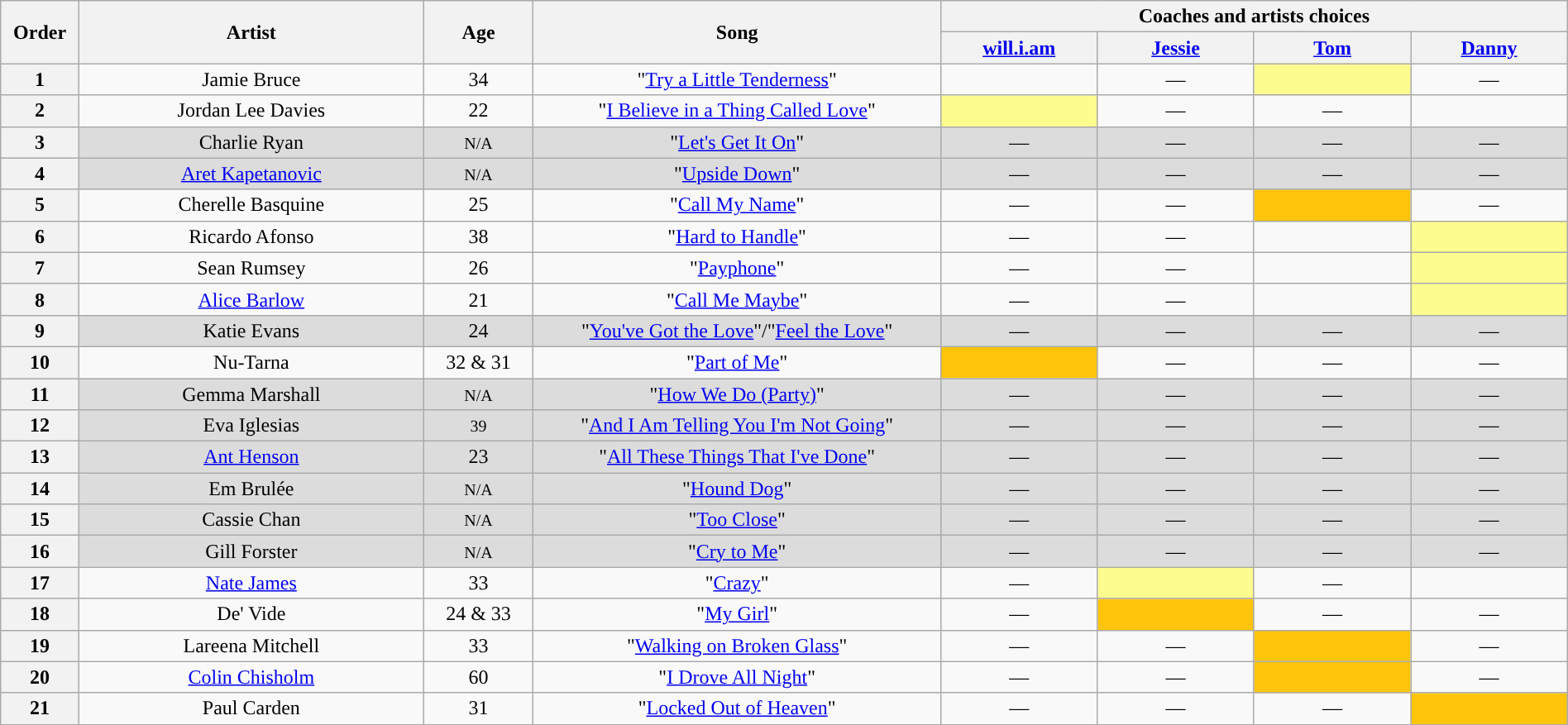<table class="wikitable" style="text-align:center; width:100%;">
<tr>
<th scope="col" rowspan="2" style="width:05%;">Order</th>
<th scope="col" rowspan="2" style="width:22%;">Artist</th>
<th scope="col" rowspan="2" style="width:07%;">Age</th>
<th scope="col" rowspan="2" style="width:26%;">Song</th>
<th colspan="4" style="width:40%;">Coaches and artists choices</th>
</tr>
<tr>
<th style="width:10%;"><a href='#'>will.i.am</a></th>
<th style="width:10%;"><a href='#'>Jessie</a></th>
<th style="width:10%;"><a href='#'>Tom</a></th>
<th style="width:10%;"><a href='#'>Danny</a></th>
</tr>
<tr>
<th scope="col">1</th>
<td>Jamie Bruce</td>
<td>34</td>
<td>"<a href='#'>Try a Little Tenderness</a>"</td>
<td><strong></strong></td>
<td>—</td>
<td style="background:#fdfc8f; text-align:center;"><strong></strong></td>
<td>—</td>
</tr>
<tr>
<th scope="col">2</th>
<td>Jordan Lee Davies</td>
<td>22</td>
<td>"<a href='#'>I Believe in a Thing Called Love</a>"</td>
<td style="background:#fdfc8f; text-align:center;"><strong></strong></td>
<td>—</td>
<td>—</td>
<td><strong></strong></td>
</tr>
<tr style="background:#DCDCDC">
<th scope="col">3</th>
<td>Charlie Ryan</td>
<td><small>N/A</small></td>
<td>"<a href='#'>Let's Get It On</a>"</td>
<td>—</td>
<td>—</td>
<td>—</td>
<td>—</td>
</tr>
<tr style="background:#DCDCDC">
<th scope="col">4</th>
<td><a href='#'>Aret Kapetanovic</a></td>
<td><small>N/A</small></td>
<td>"<a href='#'>Upside Down</a>"</td>
<td>—</td>
<td>—</td>
<td>—</td>
<td>—</td>
</tr>
<tr>
<th scope="col">5</th>
<td>Cherelle Basquine</td>
<td>25</td>
<td>"<a href='#'>Call My Name</a>"</td>
<td>—</td>
<td>—</td>
<td style="background:#FFC40C; text-align:center;"><strong></strong></td>
<td>—</td>
</tr>
<tr>
<th scope="col">6</th>
<td>Ricardo Afonso</td>
<td>38</td>
<td>"<a href='#'>Hard to Handle</a>"</td>
<td>—</td>
<td>—</td>
<td><strong></strong></td>
<td style="background:#fdfc8f; text-align:center;"><strong></strong></td>
</tr>
<tr>
<th scope="col">7</th>
<td>Sean Rumsey</td>
<td>26</td>
<td>"<a href='#'>Payphone</a>"</td>
<td>—</td>
<td>—</td>
<td><strong></strong></td>
<td style="background:#fdfc8f; text-align:center;"><strong></strong></td>
</tr>
<tr>
<th scope="col">8</th>
<td><a href='#'>Alice Barlow</a></td>
<td>21</td>
<td>"<a href='#'>Call Me Maybe</a>"</td>
<td>—</td>
<td>—</td>
<td><strong></strong></td>
<td style="background:#fdfc8f; text-align:center;"><strong></strong></td>
</tr>
<tr style="background:#DCDCDC">
<th scope="col">9</th>
<td>Katie Evans</td>
<td>24</td>
<td>"<a href='#'>You've Got the Love</a>"/"<a href='#'>Feel the Love</a>"</td>
<td>—</td>
<td>—</td>
<td>—</td>
<td>—</td>
</tr>
<tr>
<th scope="col">10</th>
<td>Nu-Tarna</td>
<td>32 & 31</td>
<td>"<a href='#'>Part of Me</a>"</td>
<td style="background:#FFC40C; text-align:center;"><strong></strong></td>
<td>—</td>
<td>—</td>
<td>—</td>
</tr>
<tr style="background:#DCDCDC">
<th scope="col">11</th>
<td>Gemma Marshall</td>
<td><small>N/A</small></td>
<td>"<a href='#'>How We Do (Party)</a>"</td>
<td>—</td>
<td>—</td>
<td>—</td>
<td>—</td>
</tr>
<tr style="background:#DCDCDC">
<th scope="col">12</th>
<td>Eva Iglesias</td>
<td><small>39</small></td>
<td>"<a href='#'>And I Am Telling You I'm Not Going</a>"</td>
<td>—</td>
<td>—</td>
<td>—</td>
<td>—</td>
</tr>
<tr style="background:#DCDCDC">
<th scope="col">13</th>
<td><a href='#'>Ant Henson</a></td>
<td>23</td>
<td>"<a href='#'>All These Things That I've Done</a>"</td>
<td>—</td>
<td>—</td>
<td>—</td>
<td>—</td>
</tr>
<tr style="background:#DCDCDC">
<th scope="col">14</th>
<td>Em Brulée</td>
<td><small>N/A</small></td>
<td>"<a href='#'>Hound Dog</a>"</td>
<td>—</td>
<td>—</td>
<td>—</td>
<td>—</td>
</tr>
<tr style="background:#DCDCDC">
<th scope="col">15</th>
<td>Cassie Chan</td>
<td><small>N/A</small></td>
<td>"<a href='#'>Too Close</a>"</td>
<td>—</td>
<td>—</td>
<td>—</td>
<td>—</td>
</tr>
<tr style="background:#DCDCDC">
<th scope="col">16</th>
<td>Gill Forster</td>
<td><small>N/A</small></td>
<td>"<a href='#'>Cry to Me</a>"</td>
<td>—</td>
<td>—</td>
<td>—</td>
<td>—</td>
</tr>
<tr>
<th scope="col">17</th>
<td><a href='#'>Nate James</a></td>
<td>33</td>
<td>"<a href='#'>Crazy</a>"</td>
<td>—</td>
<td style="background:#fdfc8f; text-align:center;"><strong></strong></td>
<td>—</td>
<td><strong></strong></td>
</tr>
<tr>
<th scope="col">18</th>
<td>De' Vide</td>
<td>24 & 33</td>
<td>"<a href='#'>My Girl</a>"</td>
<td>—</td>
<td style="background:#FFC40C; text-align:center;"><strong></strong></td>
<td>—</td>
<td>—</td>
</tr>
<tr>
<th scope="col">19</th>
<td>Lareena Mitchell</td>
<td>33</td>
<td>"<a href='#'>Walking on Broken Glass</a>"</td>
<td>—</td>
<td>—</td>
<td style="background:#FFC40C; text-align:center;"><strong></strong></td>
<td>—</td>
</tr>
<tr>
<th scope="col">20</th>
<td><a href='#'>Colin Chisholm</a></td>
<td>60</td>
<td>"<a href='#'>I Drove All Night</a>"</td>
<td>—</td>
<td>—</td>
<td style="background:#FFC40C; text-align:center;"><strong></strong></td>
<td>—</td>
</tr>
<tr>
<th scope="col">21</th>
<td>Paul Carden</td>
<td>31</td>
<td>"<a href='#'>Locked Out of Heaven</a>"</td>
<td>—</td>
<td>—</td>
<td>—</td>
<td style="background:#FFC40C; text-align:center;"><strong></strong></td>
</tr>
</table>
